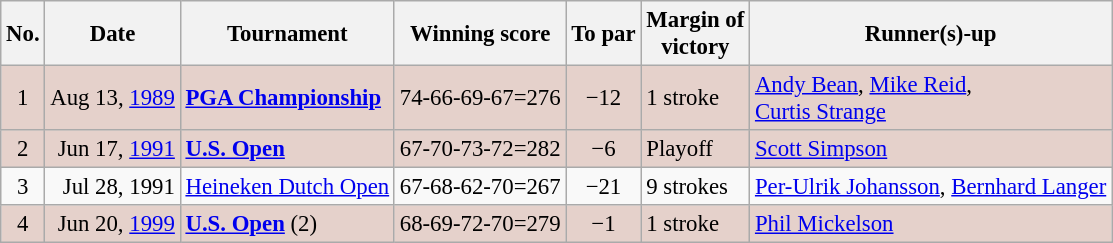<table class="wikitable" style="font-size:95%;">
<tr>
<th>No.</th>
<th>Date</th>
<th>Tournament</th>
<th>Winning score</th>
<th>To par</th>
<th>Margin of<br>victory</th>
<th>Runner(s)-up</th>
</tr>
<tr style="background:#e5d1cb;">
<td align=center>1</td>
<td align=right>Aug 13, <a href='#'>1989</a></td>
<td><strong><a href='#'>PGA Championship</a></strong></td>
<td align=right>74-66-69-67=276</td>
<td align=center>−12</td>
<td>1 stroke</td>
<td> <a href='#'>Andy Bean</a>,  <a href='#'>Mike Reid</a>,<br> <a href='#'>Curtis Strange</a></td>
</tr>
<tr style="background:#e5d1cb;">
<td align=center>2</td>
<td align=right>Jun 17, <a href='#'>1991</a></td>
<td><strong><a href='#'>U.S. Open</a></strong></td>
<td align=right>67-70-73-72=282</td>
<td align=center>−6</td>
<td>Playoff</td>
<td> <a href='#'>Scott Simpson</a></td>
</tr>
<tr>
<td align=center>3</td>
<td align=right>Jul 28, 1991</td>
<td><a href='#'>Heineken Dutch Open</a></td>
<td align=right>67-68-62-70=267</td>
<td align=center>−21</td>
<td>9 strokes</td>
<td> <a href='#'>Per-Ulrik Johansson</a>,  <a href='#'>Bernhard Langer</a></td>
</tr>
<tr style="background:#e5d1cb;">
<td align=center>4</td>
<td align=right>Jun 20, <a href='#'>1999</a></td>
<td><strong><a href='#'>U.S. Open</a></strong> (2)</td>
<td align=right>68-69-72-70=279</td>
<td align=center>−1</td>
<td>1 stroke</td>
<td> <a href='#'>Phil Mickelson</a></td>
</tr>
</table>
